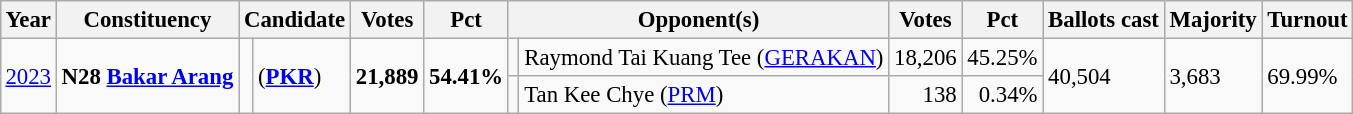<table class="wikitable" style="margin:0.5em ; font-size:95%">
<tr>
<th>Year</th>
<th>Constituency</th>
<th colspan=2>Candidate</th>
<th>Votes</th>
<th>Pct</th>
<th colspan=2>Opponent(s)</th>
<th>Votes</th>
<th>Pct</th>
<th>Ballots cast</th>
<th>Majority</th>
<th>Turnout</th>
</tr>
<tr>
<td rowspan=2><a href='#'>2023</a></td>
<td rowspan=2><strong>N28 <a href='#'>Bakar Arang</a></strong></td>
<td rowspan=2 ></td>
<td rowspan=2> (<a href='#'><strong>PKR</strong></a>)</td>
<td rowspan=2 align=right><strong>21,889</strong></td>
<td rowspan=2><strong>54.41%</strong></td>
<td bgcolor=></td>
<td>Raymond Tai Kuang Tee (<a href='#'>GERAKAN</a>)</td>
<td align=right>18,206</td>
<td>45.25%</td>
<td rowspan=2>40,504</td>
<td rowspan=2>3,683</td>
<td rowspan=2>69.99%</td>
</tr>
<tr>
<td bgcolor=></td>
<td>Tan Kee Chye (<a href='#'>PRM</a>)</td>
<td align=right>138</td>
<td align=right>0.34%</td>
</tr>
</table>
